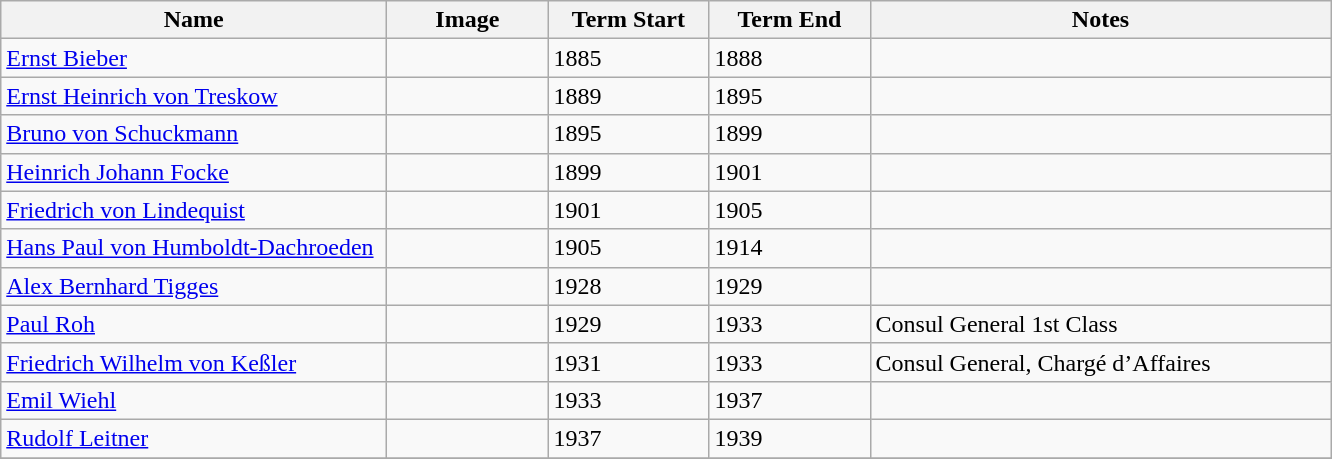<table class="wikitable">
<tr>
<th width="250">Name</th>
<th width="100">Image</th>
<th width="100">Term Start</th>
<th width="100">Term End</th>
<th width="300">Notes</th>
</tr>
<tr>
<td><a href='#'>Ernst Bieber</a></td>
<td></td>
<td>1885</td>
<td>1888</td>
<td></td>
</tr>
<tr>
<td><a href='#'>Ernst Heinrich von Treskow</a></td>
<td></td>
<td>1889</td>
<td>1895</td>
<td></td>
</tr>
<tr>
<td><a href='#'>Bruno von Schuckmann</a></td>
<td></td>
<td>1895</td>
<td>1899</td>
<td></td>
</tr>
<tr>
<td><a href='#'>Heinrich Johann Focke</a></td>
<td></td>
<td>1899</td>
<td>1901</td>
<td></td>
</tr>
<tr>
<td><a href='#'>Friedrich von Lindequist</a></td>
<td></td>
<td>1901</td>
<td>1905</td>
<td></td>
</tr>
<tr>
<td><a href='#'>Hans Paul von Humboldt-Dachroeden</a></td>
<td></td>
<td>1905</td>
<td>1914</td>
<td></td>
</tr>
<tr>
<td><a href='#'>Alex Bernhard Tigges</a></td>
<td></td>
<td>1928</td>
<td>1929</td>
<td></td>
</tr>
<tr>
<td><a href='#'>Paul Roh</a></td>
<td></td>
<td>1929</td>
<td>1933</td>
<td>Consul General 1st Class</td>
</tr>
<tr>
<td><a href='#'>Friedrich Wilhelm von Keßler</a></td>
<td></td>
<td>1931</td>
<td>1933</td>
<td>Consul General, Chargé d’Affaires</td>
</tr>
<tr>
<td><a href='#'>Emil Wiehl</a></td>
<td></td>
<td>1933</td>
<td>1937</td>
<td></td>
</tr>
<tr>
<td><a href='#'>Rudolf Leitner</a></td>
<td></td>
<td>1937</td>
<td>1939</td>
<td></td>
</tr>
<tr>
</tr>
</table>
